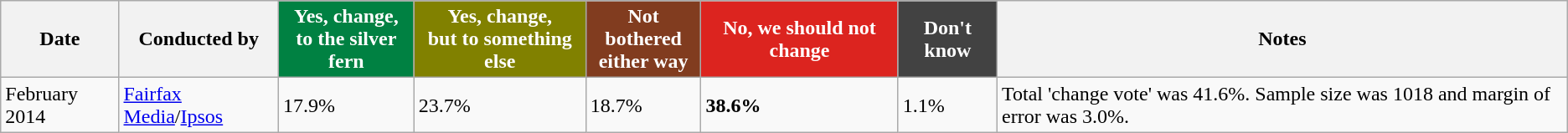<table class="wikitable">
<tr>
<th>Date</th>
<th>Conducted by</th>
<th style="background: rgb(0, 129, 66); color: white;">Yes, change,<br>to the silver fern</th>
<th style="background: rgb(129, 129, 0); color: white;">Yes, change,<br>but to something else</th>
<th style="background: rgb(129, 60, 31); color: white;">Not bothered<br>either way</th>
<th style="background: rgb(220, 36, 31); color: white;">No, we should not change</th>
<th style="background: rgb(66, 66, 66); color: white;">Don't know</th>
<th>Notes</th>
</tr>
<tr>
<td>February 2014</td>
<td><a href='#'>Fairfax Media</a>/<a href='#'>Ipsos</a></td>
<td>17.9%</td>
<td>23.7%</td>
<td>18.7%</td>
<td><strong>38.6%</strong></td>
<td>1.1%</td>
<td>Total 'change vote' was 41.6%. Sample size was 1018 and margin of error was 3.0%.</td>
</tr>
</table>
